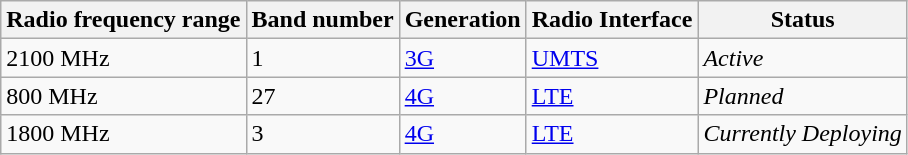<table class="wikitable sortable">
<tr>
<th>Radio frequency range</th>
<th>Band number</th>
<th>Generation</th>
<th>Radio Interface</th>
<th>Status</th>
</tr>
<tr>
<td>2100 MHz</td>
<td>1</td>
<td><a href='#'>3G</a></td>
<td><a href='#'>UMTS</a></td>
<td><em>Active</em></td>
</tr>
<tr>
<td>800 MHz</td>
<td>27</td>
<td><a href='#'>4G</a></td>
<td><a href='#'>LTE</a></td>
<td><em>Planned</em></td>
</tr>
<tr>
<td>1800 MHz</td>
<td>3</td>
<td><a href='#'>4G</a></td>
<td><a href='#'>LTE</a></td>
<td><em>Currently Deploying</em></td>
</tr>
</table>
